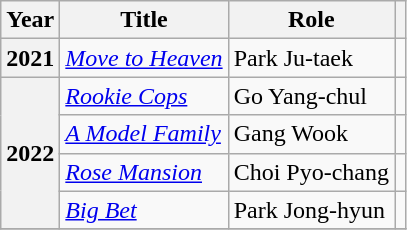<table class="wikitable plainrowheaders">
<tr>
<th scope="col">Year</th>
<th scope="col">Title</th>
<th scope="col">Role</th>
<th scope="col" class="unsortable"></th>
</tr>
<tr>
<th scope="row">2021</th>
<td><em><a href='#'>Move to Heaven</a></em></td>
<td>Park Ju-taek</td>
<td></td>
</tr>
<tr>
<th rowspan="4" scope="row">2022</th>
<td><em><a href='#'>Rookie Cops</a></em></td>
<td>Go Yang-chul</td>
<td></td>
</tr>
<tr>
<td><em><a href='#'>A Model Family</a></em></td>
<td>Gang Wook</td>
<td></td>
</tr>
<tr>
<td><em><a href='#'>Rose Mansion</a></em></td>
<td>Choi Pyo-chang</td>
<td></td>
</tr>
<tr>
<td><em><a href='#'>Big Bet</a></em></td>
<td>Park Jong-hyun</td>
<td></td>
</tr>
<tr>
</tr>
</table>
